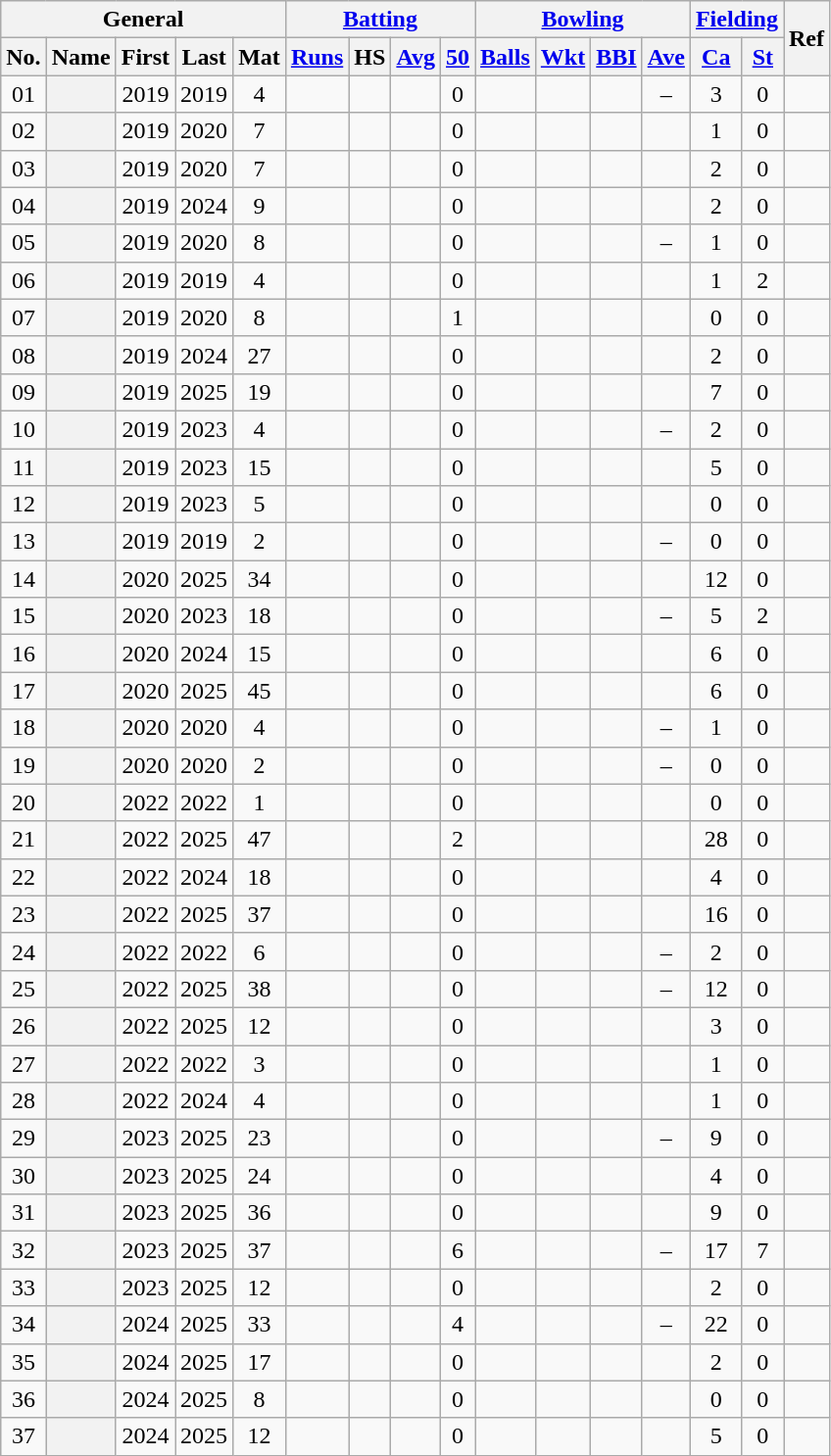<table class="wikitable plainrowheaders sortable">
<tr align="center">
<th scope="col" colspan=5 class="unsortable">General</th>
<th scope="col" colspan=4 class="unsortable"><a href='#'>Batting</a></th>
<th scope="col" colspan=4 class="unsortable"><a href='#'>Bowling</a></th>
<th scope="col" colspan=2 class="unsortable"><a href='#'>Fielding</a></th>
<th scope="col" rowspan=2 class="unsortable">Ref</th>
</tr>
<tr align="center">
<th scope="col">No.</th>
<th scope="col">Name</th>
<th scope="col">First</th>
<th scope="col">Last</th>
<th scope="col">Mat</th>
<th scope="col"><a href='#'>Runs</a></th>
<th scope="col">HS</th>
<th scope="col"><a href='#'>Avg</a></th>
<th scope="col"><a href='#'>50</a></th>
<th scope="col"><a href='#'>Balls</a></th>
<th scope="col"><a href='#'>Wkt</a></th>
<th scope="col"><a href='#'>BBI</a></th>
<th scope="col"><a href='#'>Ave</a></th>
<th scope="col"><a href='#'>Ca</a></th>
<th scope="col"><a href='#'>St</a></th>
</tr>
<tr align="center">
<td><span>0</span>1</td>
<th scope="row" align="left"></th>
<td>2019</td>
<td>2019</td>
<td>4</td>
<td></td>
<td></td>
<td></td>
<td>0</td>
<td></td>
<td></td>
<td></td>
<td>–</td>
<td>3</td>
<td>0</td>
<td></td>
</tr>
<tr align="center">
<td><span>0</span>2</td>
<th scope="row" align="left"></th>
<td>2019</td>
<td>2020</td>
<td>7</td>
<td></td>
<td></td>
<td></td>
<td>0</td>
<td></td>
<td></td>
<td></td>
<td></td>
<td>1</td>
<td>0</td>
<td></td>
</tr>
<tr align="center">
<td><span>0</span>3</td>
<th scope="row" align="left"></th>
<td>2019</td>
<td>2020</td>
<td>7</td>
<td></td>
<td></td>
<td></td>
<td>0</td>
<td></td>
<td></td>
<td></td>
<td></td>
<td>2</td>
<td>0</td>
<td></td>
</tr>
<tr align="center">
<td><span>0</span>4</td>
<th scope="row" align="left"></th>
<td>2019</td>
<td>2024</td>
<td>9</td>
<td></td>
<td></td>
<td></td>
<td>0</td>
<td></td>
<td></td>
<td></td>
<td></td>
<td>2</td>
<td>0</td>
<td></td>
</tr>
<tr align="center">
<td><span>0</span>5</td>
<th scope="row" align="left"></th>
<td>2019</td>
<td>2020</td>
<td>8</td>
<td></td>
<td></td>
<td></td>
<td>0</td>
<td></td>
<td></td>
<td></td>
<td>–</td>
<td>1</td>
<td>0</td>
<td></td>
</tr>
<tr align="center">
<td><span>0</span>6</td>
<th scope="row" align="left"></th>
<td>2019</td>
<td>2019</td>
<td>4</td>
<td></td>
<td></td>
<td></td>
<td>0</td>
<td></td>
<td></td>
<td></td>
<td></td>
<td>1</td>
<td>2</td>
<td></td>
</tr>
<tr align="center">
<td><span>0</span>7</td>
<th scope="row" align="left"></th>
<td>2019</td>
<td>2020</td>
<td>8</td>
<td></td>
<td></td>
<td></td>
<td>1</td>
<td></td>
<td></td>
<td></td>
<td></td>
<td>0</td>
<td>0</td>
<td></td>
</tr>
<tr align="center">
<td><span>0</span>8</td>
<th scope="row" align="left"></th>
<td>2019</td>
<td>2024</td>
<td>27</td>
<td></td>
<td></td>
<td></td>
<td>0</td>
<td></td>
<td></td>
<td></td>
<td></td>
<td>2</td>
<td>0</td>
<td></td>
</tr>
<tr align="center">
<td><span>0</span>9</td>
<th scope="row" align="left"></th>
<td>2019</td>
<td>2025</td>
<td>19</td>
<td></td>
<td></td>
<td></td>
<td>0</td>
<td></td>
<td></td>
<td></td>
<td></td>
<td>7</td>
<td>0</td>
<td></td>
</tr>
<tr align="center">
<td>10</td>
<th scope="row" align="left"></th>
<td>2019</td>
<td>2023</td>
<td>4</td>
<td></td>
<td></td>
<td></td>
<td>0</td>
<td></td>
<td></td>
<td></td>
<td>–</td>
<td>2</td>
<td>0</td>
<td></td>
</tr>
<tr align="center">
<td>11</td>
<th scope="row" align="left"></th>
<td>2019</td>
<td>2023</td>
<td>15</td>
<td></td>
<td></td>
<td></td>
<td>0</td>
<td></td>
<td></td>
<td></td>
<td></td>
<td>5</td>
<td>0</td>
<td></td>
</tr>
<tr align="center">
<td>12</td>
<th scope="row" align="left"></th>
<td>2019</td>
<td>2023</td>
<td>5</td>
<td></td>
<td></td>
<td></td>
<td>0</td>
<td></td>
<td></td>
<td></td>
<td></td>
<td>0</td>
<td>0</td>
<td></td>
</tr>
<tr align="center">
<td>13</td>
<th scope="row" align="left"></th>
<td>2019</td>
<td>2019</td>
<td>2</td>
<td></td>
<td></td>
<td></td>
<td>0</td>
<td></td>
<td></td>
<td></td>
<td>–</td>
<td>0</td>
<td>0</td>
<td></td>
</tr>
<tr align="center">
<td>14</td>
<th scope="row" align="left"></th>
<td>2020</td>
<td>2025</td>
<td>34</td>
<td></td>
<td></td>
<td></td>
<td>0</td>
<td></td>
<td></td>
<td></td>
<td></td>
<td>12</td>
<td>0</td>
<td></td>
</tr>
<tr align="center">
<td>15</td>
<th scope="row" align="left"></th>
<td>2020</td>
<td>2023</td>
<td>18</td>
<td></td>
<td></td>
<td></td>
<td>0</td>
<td></td>
<td></td>
<td></td>
<td>–</td>
<td>5</td>
<td>2</td>
<td></td>
</tr>
<tr align="center">
<td>16</td>
<th scope="row" align="left"></th>
<td>2020</td>
<td>2024</td>
<td>15</td>
<td></td>
<td></td>
<td></td>
<td>0</td>
<td></td>
<td></td>
<td></td>
<td></td>
<td>6</td>
<td>0</td>
<td></td>
</tr>
<tr align="center">
<td>17</td>
<th scope="row" align="left"></th>
<td>2020</td>
<td>2025</td>
<td>45</td>
<td></td>
<td></td>
<td></td>
<td>0</td>
<td></td>
<td></td>
<td></td>
<td></td>
<td>6</td>
<td>0</td>
<td></td>
</tr>
<tr align="center">
<td>18</td>
<th scope="row" align="left"></th>
<td>2020</td>
<td>2020</td>
<td>4</td>
<td></td>
<td></td>
<td></td>
<td>0</td>
<td></td>
<td></td>
<td></td>
<td>–</td>
<td>1</td>
<td>0</td>
<td></td>
</tr>
<tr align="center">
<td>19</td>
<th scope="row" align="left"></th>
<td>2020</td>
<td>2020</td>
<td>2</td>
<td></td>
<td></td>
<td></td>
<td>0</td>
<td></td>
<td></td>
<td></td>
<td>–</td>
<td>0</td>
<td>0</td>
<td></td>
</tr>
<tr align="center">
<td>20</td>
<th scope="row" align="left"></th>
<td>2022</td>
<td>2022</td>
<td>1</td>
<td></td>
<td></td>
<td></td>
<td>0</td>
<td></td>
<td></td>
<td></td>
<td></td>
<td>0</td>
<td>0</td>
<td></td>
</tr>
<tr align="center">
<td>21</td>
<th scope="row" align="left"></th>
<td>2022</td>
<td>2025</td>
<td>47</td>
<td></td>
<td></td>
<td></td>
<td>2</td>
<td></td>
<td></td>
<td></td>
<td></td>
<td>28</td>
<td>0</td>
<td></td>
</tr>
<tr align="center">
<td>22</td>
<th scope="row" align="left"></th>
<td>2022</td>
<td>2024</td>
<td>18</td>
<td></td>
<td></td>
<td></td>
<td>0</td>
<td></td>
<td></td>
<td></td>
<td></td>
<td>4</td>
<td>0</td>
<td></td>
</tr>
<tr align="center">
<td>23</td>
<th scope="row" align="left"></th>
<td>2022</td>
<td>2025</td>
<td>37</td>
<td></td>
<td></td>
<td></td>
<td>0</td>
<td></td>
<td></td>
<td></td>
<td></td>
<td>16</td>
<td>0</td>
<td></td>
</tr>
<tr align="center">
<td>24</td>
<th scope="row" align="left"></th>
<td>2022</td>
<td>2022</td>
<td>6</td>
<td></td>
<td></td>
<td></td>
<td>0</td>
<td></td>
<td></td>
<td></td>
<td>–</td>
<td>2</td>
<td>0</td>
<td></td>
</tr>
<tr align="center">
<td>25</td>
<th scope="row" align="left"></th>
<td>2022</td>
<td>2025</td>
<td>38</td>
<td></td>
<td></td>
<td></td>
<td>0</td>
<td></td>
<td></td>
<td></td>
<td>–</td>
<td>12</td>
<td>0</td>
<td></td>
</tr>
<tr align="center">
<td>26</td>
<th scope="row" align="left"></th>
<td>2022</td>
<td>2025</td>
<td>12</td>
<td></td>
<td></td>
<td></td>
<td>0</td>
<td></td>
<td></td>
<td></td>
<td></td>
<td>3</td>
<td>0</td>
<td></td>
</tr>
<tr align="center">
<td>27</td>
<th scope="row" align="left"></th>
<td>2022</td>
<td>2022</td>
<td>3</td>
<td></td>
<td></td>
<td></td>
<td>0</td>
<td></td>
<td></td>
<td></td>
<td></td>
<td>1</td>
<td>0</td>
<td></td>
</tr>
<tr align="center">
<td>28</td>
<th scope="row" align="left"></th>
<td>2022</td>
<td>2024</td>
<td>4</td>
<td></td>
<td></td>
<td></td>
<td>0</td>
<td></td>
<td></td>
<td></td>
<td></td>
<td>1</td>
<td>0</td>
<td></td>
</tr>
<tr align="center">
<td>29</td>
<th scope="row" align="left"></th>
<td>2023</td>
<td>2025</td>
<td>23</td>
<td></td>
<td></td>
<td></td>
<td>0</td>
<td></td>
<td></td>
<td></td>
<td>–</td>
<td>9</td>
<td>0</td>
<td></td>
</tr>
<tr align="center">
<td>30</td>
<th scope="row" align="left"></th>
<td>2023</td>
<td>2025</td>
<td>24</td>
<td></td>
<td></td>
<td></td>
<td>0</td>
<td></td>
<td></td>
<td></td>
<td></td>
<td>4</td>
<td>0</td>
<td></td>
</tr>
<tr align="center">
<td>31</td>
<th scope="row" align="left"></th>
<td>2023</td>
<td>2025</td>
<td>36</td>
<td></td>
<td></td>
<td></td>
<td>0</td>
<td></td>
<td></td>
<td></td>
<td></td>
<td>9</td>
<td>0</td>
<td></td>
</tr>
<tr align="center">
<td>32</td>
<th scope="row" align="left"></th>
<td>2023</td>
<td>2025</td>
<td>37</td>
<td></td>
<td></td>
<td></td>
<td>6</td>
<td></td>
<td></td>
<td></td>
<td>–</td>
<td>17</td>
<td>7</td>
<td></td>
</tr>
<tr align="center">
<td>33</td>
<th scope="row" align="left"></th>
<td>2023</td>
<td>2025</td>
<td>12</td>
<td></td>
<td></td>
<td></td>
<td>0</td>
<td></td>
<td></td>
<td></td>
<td></td>
<td>2</td>
<td>0</td>
<td></td>
</tr>
<tr align="center">
<td>34</td>
<th scope="row" align="left"></th>
<td>2024</td>
<td>2025</td>
<td>33</td>
<td></td>
<td></td>
<td></td>
<td>4</td>
<td></td>
<td></td>
<td></td>
<td>–</td>
<td>22</td>
<td>0</td>
<td></td>
</tr>
<tr align="center">
<td>35</td>
<th scope="row" align="left"></th>
<td>2024</td>
<td>2025</td>
<td>17</td>
<td></td>
<td></td>
<td></td>
<td>0</td>
<td></td>
<td></td>
<td></td>
<td></td>
<td>2</td>
<td>0</td>
<td></td>
</tr>
<tr align="center">
<td>36</td>
<th scope="row" align="left"></th>
<td>2024</td>
<td>2025</td>
<td>8</td>
<td></td>
<td></td>
<td></td>
<td>0</td>
<td></td>
<td></td>
<td></td>
<td></td>
<td>0</td>
<td>0</td>
<td></td>
</tr>
<tr align="center">
<td>37</td>
<th scope="row" align="left"></th>
<td>2024</td>
<td>2025</td>
<td>12</td>
<td></td>
<td></td>
<td></td>
<td>0</td>
<td></td>
<td></td>
<td></td>
<td></td>
<td>5</td>
<td>0</td>
<td></td>
</tr>
</table>
